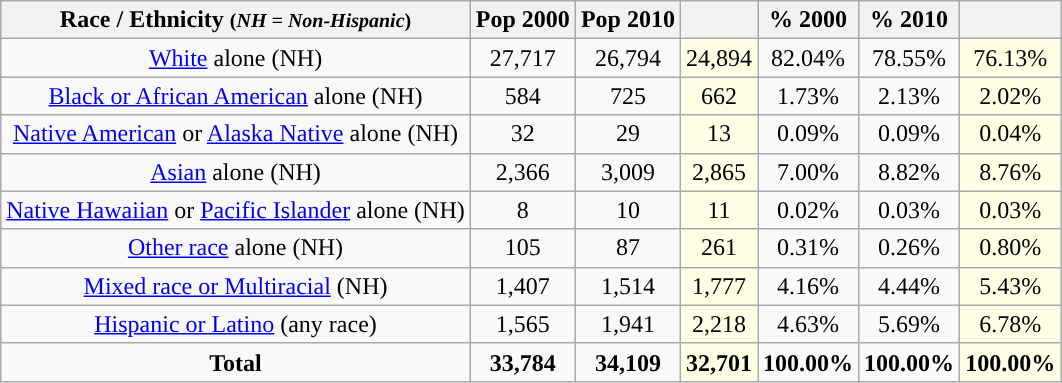<table class="wikitable" style="text-align:center;">
<tr>
<th>Race / Ethnicity <small>(<em>NH = Non-Hispanic</em>)</small></th>
<th>Pop 2000</th>
<th>Pop 2010</th>
<th></th>
<th>% 2000</th>
<th>% 2010</th>
<th></th>
</tr>
<tr>
<td><a href='#'>White</a> alone (NH)</td>
<td>27,717</td>
<td>26,794</td>
<td style='background: #ffffe6;'>24,894</td>
<td>82.04%</td>
<td>78.55%</td>
<td style='background: #ffffe6;'>76.13%</td>
</tr>
<tr>
<td><a href='#'>Black or African American</a> alone (NH)</td>
<td>584</td>
<td>725</td>
<td style='background: #ffffe6;'>662</td>
<td>1.73%</td>
<td>2.13%</td>
<td style='background: #ffffe6;'>2.02%</td>
</tr>
<tr>
<td><a href='#'>Native American</a> or <a href='#'>Alaska Native</a> alone (NH)</td>
<td>32</td>
<td>29</td>
<td style='background: #ffffe6;'>13</td>
<td>0.09%</td>
<td>0.09%</td>
<td style='background: #ffffe6;'>0.04%</td>
</tr>
<tr>
<td><a href='#'>Asian</a> alone (NH)</td>
<td>2,366</td>
<td>3,009</td>
<td style='background: #ffffe6;'>2,865</td>
<td>7.00%</td>
<td>8.82%</td>
<td style='background: #ffffe6;'>8.76%</td>
</tr>
<tr>
<td><a href='#'>Native Hawaiian</a> or <a href='#'>Pacific Islander</a> alone (NH)</td>
<td>8</td>
<td>10</td>
<td style='background: #ffffe6;'>11</td>
<td>0.02%</td>
<td>0.03%</td>
<td style='background: #ffffe6;'>0.03%</td>
</tr>
<tr>
<td><a href='#'>Other race</a> alone (NH)</td>
<td>105</td>
<td>87</td>
<td style='background: #ffffe6;'>261</td>
<td>0.31%</td>
<td>0.26%</td>
<td style='background: #ffffe6;'>0.80%</td>
</tr>
<tr>
<td><a href='#'>Mixed race or Multiracial</a> (NH)</td>
<td>1,407</td>
<td>1,514</td>
<td style='background: #ffffe6;'>1,777</td>
<td>4.16%</td>
<td>4.44%</td>
<td style='background: #ffffe6;'>5.43%</td>
</tr>
<tr>
<td><a href='#'>Hispanic or Latino</a> (any race)</td>
<td>1,565</td>
<td>1,941</td>
<td style='background: #ffffe6;'>2,218</td>
<td>4.63%</td>
<td>5.69%</td>
<td style='background: #ffffe6;'>6.78%</td>
</tr>
<tr>
<td><strong>Total</strong></td>
<td><strong>33,784</strong></td>
<td><strong>34,109</strong></td>
<td style='background: #ffffe6;'><strong>32,701</strong></td>
<td><strong>100.00%</strong></td>
<td><strong>100.00%</strong></td>
<td style='background: #ffffe6;'><strong>100.00%</strong></td>
</tr>
</table>
